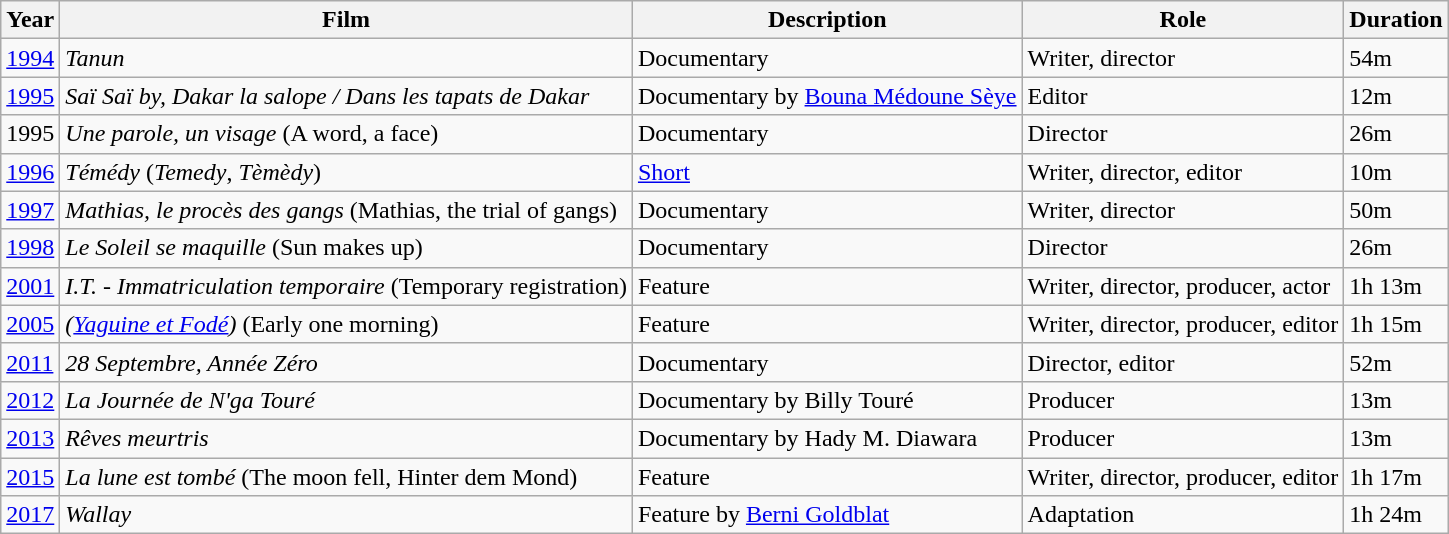<table class="wikitable" border="1">
<tr>
<th>Year</th>
<th>Film</th>
<th>Description</th>
<th>Role</th>
<th>Duration</th>
</tr>
<tr>
<td><a href='#'>1994</a></td>
<td><em>Tanun</em></td>
<td>Documentary</td>
<td>Writer, director</td>
<td>54m</td>
</tr>
<tr>
<td><a href='#'>1995</a></td>
<td><em>Saï Saï by, Dakar la salope / Dans les tapats de Dakar</em></td>
<td>Documentary by <a href='#'>Bouna Médoune Sèye</a></td>
<td>Editor</td>
<td>12m</td>
</tr>
<tr>
<td>1995</td>
<td><em>Une parole, un visage</em> (A word, a face)</td>
<td>Documentary</td>
<td>Director</td>
<td>26m</td>
</tr>
<tr>
<td><a href='#'>1996</a></td>
<td><em>Témédy</em> (<em>Temedy</em>, <em>Tèmèdy</em>)</td>
<td><a href='#'>Short</a></td>
<td>Writer, director, editor</td>
<td>10m</td>
</tr>
<tr>
<td><a href='#'>1997</a></td>
<td><em>Mathias, le procès des gangs</em> (Mathias, the trial of gangs)</td>
<td>Documentary</td>
<td>Writer, director</td>
<td>50m</td>
</tr>
<tr>
<td><a href='#'>1998</a></td>
<td><em>Le Soleil se maquille</em> (Sun makes up)</td>
<td>Documentary</td>
<td>Director</td>
<td>26m</td>
</tr>
<tr>
<td><a href='#'>2001</a></td>
<td><em>I.T. - Immatriculation temporaire</em> (Temporary registration)</td>
<td>Feature</td>
<td>Writer, director, producer, actor</td>
<td>1h 13m</td>
</tr>
<tr>
<td><a href='#'>2005</a></td>
<td><em> (<a href='#'>Yaguine et Fodé</a>)</em> (Early one morning)</td>
<td>Feature</td>
<td>Writer, director, producer, editor</td>
<td>1h 15m</td>
</tr>
<tr>
<td><a href='#'>2011</a></td>
<td><em>28 Septembre, Année Zéro</em></td>
<td>Documentary</td>
<td>Director, editor</td>
<td>52m</td>
</tr>
<tr>
<td><a href='#'>2012</a></td>
<td><em>La Journée de N'ga Touré</em></td>
<td>Documentary by Billy Touré</td>
<td>Producer</td>
<td>13m</td>
</tr>
<tr>
<td><a href='#'>2013</a></td>
<td><em>Rêves meurtris</em></td>
<td>Documentary by Hady M. Diawara</td>
<td>Producer</td>
<td>13m</td>
</tr>
<tr>
<td><a href='#'>2015</a></td>
<td><em>La lune est tombé</em> (The moon fell, Hinter dem Mond)</td>
<td>Feature</td>
<td>Writer, director, producer, editor</td>
<td>1h 17m</td>
</tr>
<tr>
<td><a href='#'>2017</a></td>
<td><em>Wallay</em></td>
<td>Feature by <a href='#'>Berni Goldblat</a></td>
<td>Adaptation</td>
<td>1h 24m</td>
</tr>
</table>
